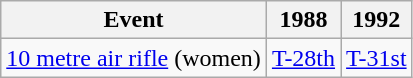<table class="wikitable" style="text-align: center">
<tr>
<th>Event</th>
<th>1988</th>
<th>1992</th>
</tr>
<tr>
<td align=left><a href='#'>10 metre air rifle</a> (women)</td>
<td><a href='#'>T-28th</a></td>
<td><a href='#'>T-31st</a></td>
</tr>
</table>
